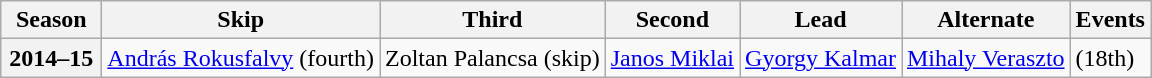<table class="wikitable">
<tr>
<th scope="col" width=60>Season</th>
<th scope="col">Skip</th>
<th scope="col">Third</th>
<th scope="col">Second</th>
<th scope="col">Lead</th>
<th scope="col">Alternate</th>
<th scope="col">Events</th>
</tr>
<tr>
<th scope="row">2014–15</th>
<td><a href='#'>András Rokusfalvy</a> (fourth)</td>
<td>Zoltan Palancsa (skip)</td>
<td><a href='#'>Janos Miklai</a></td>
<td><a href='#'>Gyorgy Kalmar</a></td>
<td><a href='#'>Mihaly Veraszto</a></td>
<td> (18th)</td>
</tr>
</table>
